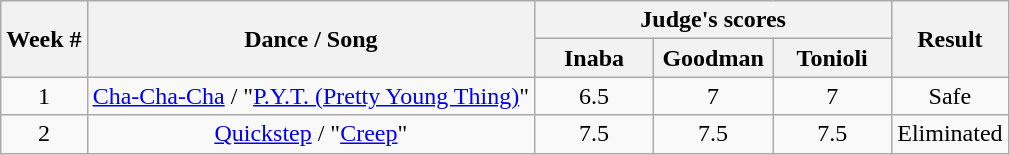<table class="wikitable" style="text-align: center;">
<tr>
<th rowspan="2">Week #</th>
<th rowspan="2">Dance / Song</th>
<th colspan="3">Judge's scores</th>
<th rowspan="2">Result</th>
</tr>
<tr>
<th style="min-width: 4.5em;">Inaba</th>
<th style="min-width: 4.5em;">Goodman</th>
<th style="min-width: 4.5em;">Tonioli</th>
</tr>
<tr>
<td>1</td>
<td><a href='#'>Cha-Cha-Cha</a> / "<a href='#'>P.Y.T. (Pretty Young Thing)</a>"</td>
<td>6.5</td>
<td>7</td>
<td>7</td>
<td>Safe</td>
</tr>
<tr>
<td>2</td>
<td><a href='#'>Quickstep</a> / "<a href='#'>Creep</a>"</td>
<td>7.5</td>
<td>7.5</td>
<td>7.5</td>
<td>Eliminated</td>
</tr>
</table>
